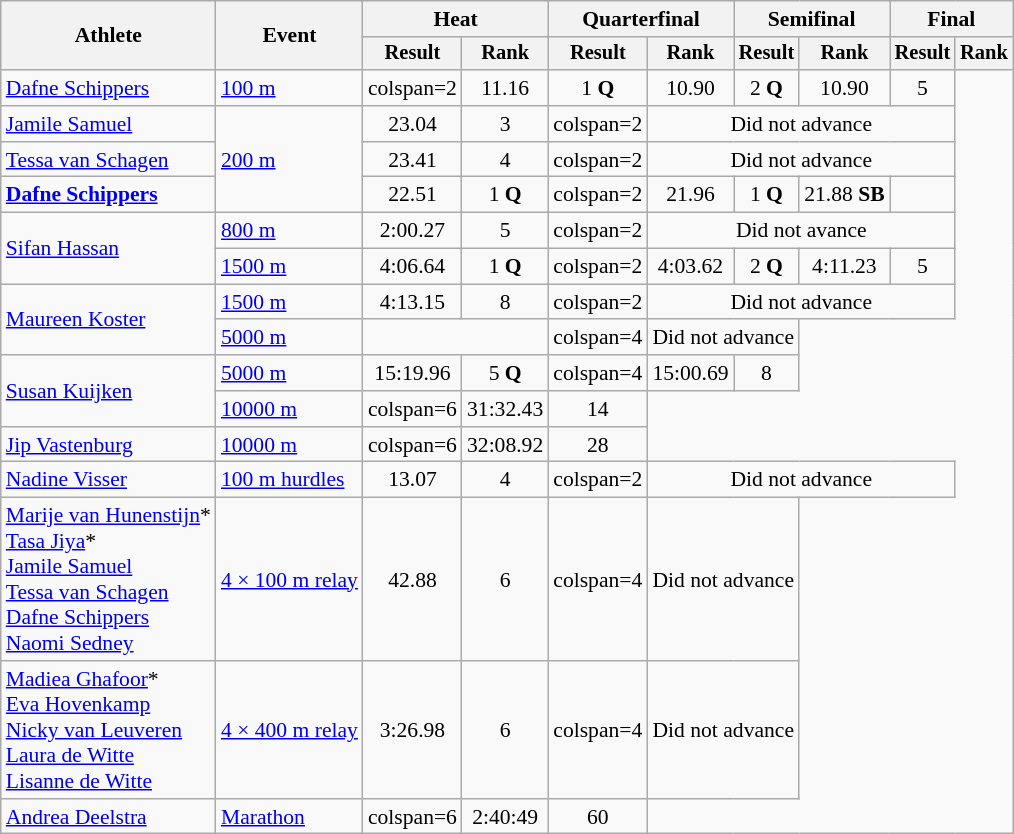<table class="wikitable" style="font-size:90%">
<tr>
<th rowspan="2">Athlete</th>
<th rowspan="2">Event</th>
<th colspan="2">Heat</th>
<th colspan="2">Quarterfinal</th>
<th colspan="2">Semifinal</th>
<th colspan="2">Final</th>
</tr>
<tr style="font-size:95%">
<th>Result</th>
<th>Rank</th>
<th>Result</th>
<th>Rank</th>
<th>Result</th>
<th>Rank</th>
<th>Result</th>
<th>Rank</th>
</tr>
<tr align=center>
<td align=left><a href='#'>Dafne Schippers</a></td>
<td align=left><a href='#'>100 m</a></td>
<td>colspan=2 </td>
<td>11.16</td>
<td>1 <strong>Q</strong></td>
<td>10.90</td>
<td>2 <strong>Q</strong></td>
<td>10.90</td>
<td>5</td>
</tr>
<tr align=center>
<td align=left><a href='#'>Jamile Samuel</a></td>
<td align=left rowspan=3><a href='#'>200 m</a></td>
<td>23.04</td>
<td>3</td>
<td>colspan=2 </td>
<td colspan=4>Did not advance</td>
</tr>
<tr align=center>
<td align=left><a href='#'>Tessa van Schagen</a></td>
<td>23.41</td>
<td>4</td>
<td>colspan=2 </td>
<td colspan=4>Did not advance</td>
</tr>
<tr align=center>
<td align=left><strong><a href='#'>Dafne Schippers</a></strong></td>
<td>22.51</td>
<td>1 <strong>Q</strong></td>
<td>colspan=2 </td>
<td>21.96</td>
<td>1 <strong>Q</strong></td>
<td>21.88 <strong>SB</strong></td>
<td></td>
</tr>
<tr align=center>
<td align=left rowspan=2><a href='#'>Sifan Hassan</a></td>
<td align=left><a href='#'>800 m</a></td>
<td>2:00.27</td>
<td>5</td>
<td>colspan=2 </td>
<td colspan=4>Did not avance</td>
</tr>
<tr align=center>
<td align=left><a href='#'>1500 m</a></td>
<td>4:06.64</td>
<td>1 <strong>Q</strong></td>
<td>colspan=2 </td>
<td>4:03.62</td>
<td>2 <strong>Q</strong></td>
<td>4:11.23</td>
<td>5</td>
</tr>
<tr align=center>
<td align=left rowspan=2><a href='#'>Maureen Koster</a></td>
<td align=left><a href='#'>1500 m</a></td>
<td>4:13.15</td>
<td>8</td>
<td>colspan=2 </td>
<td colspan=4>Did not advance</td>
</tr>
<tr align=center>
<td align=left><a href='#'>5000 m</a></td>
<td colspan=2></td>
<td>colspan=4 </td>
<td colspan=2>Did not advance</td>
</tr>
<tr align=center>
<td align=left rowspan=2><a href='#'>Susan Kuijken</a></td>
<td align=left><a href='#'>5000 m</a></td>
<td>15:19.96</td>
<td>5 <strong>Q</strong></td>
<td>colspan=4 </td>
<td>15:00.69</td>
<td>8</td>
</tr>
<tr align=center>
<td align=left><a href='#'>10000 m</a></td>
<td>colspan=6 </td>
<td>31:32.43</td>
<td>14</td>
</tr>
<tr align=center>
<td align=left><a href='#'>Jip Vastenburg</a></td>
<td align=left><a href='#'>10000 m</a></td>
<td>colspan=6 </td>
<td>32:08.92</td>
<td>28</td>
</tr>
<tr align=center>
<td align=left><a href='#'>Nadine Visser</a></td>
<td align=left><a href='#'>100 m hurdles</a></td>
<td>13.07</td>
<td>4</td>
<td>colspan=2 </td>
<td colspan=4>Did not advance</td>
</tr>
<tr align=center>
<td align=left><a href='#'>Marije van Hunenstijn</a>*<br><a href='#'>Tasa Jiya</a>*<br><a href='#'>Jamile Samuel</a><br><a href='#'>Tessa van Schagen</a><br><a href='#'>Dafne Schippers</a><br><a href='#'>Naomi Sedney</a></td>
<td align=left><a href='#'>4 × 100 m relay</a></td>
<td>42.88</td>
<td>6</td>
<td>colspan=4 </td>
<td colspan=2>Did not advance</td>
</tr>
<tr align=center>
<td align=left><a href='#'>Madiea Ghafoor</a>*<br><a href='#'>Eva Hovenkamp</a><br><a href='#'>Nicky van Leuveren</a><br><a href='#'>Laura de Witte</a><br><a href='#'>Lisanne de Witte</a></td>
<td align=left><a href='#'>4 × 400 m relay</a></td>
<td>3:26.98</td>
<td>6</td>
<td>colspan=4 </td>
<td colspan=2>Did not advance</td>
</tr>
<tr align=center>
<td align=left><a href='#'>Andrea Deelstra</a></td>
<td align=left><a href='#'>Marathon</a></td>
<td>colspan=6 </td>
<td>2:40:49</td>
<td>60</td>
</tr>
</table>
